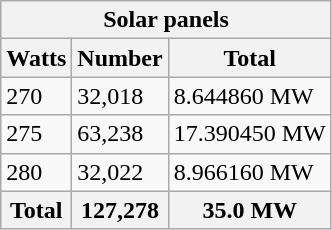<table class=wikitable>
<tr>
<th colspan=3>Solar panels</th>
</tr>
<tr>
<th>Watts</th>
<th>Number</th>
<th>Total</th>
</tr>
<tr>
<td>270</td>
<td>32,018</td>
<td>8.644860 MW</td>
</tr>
<tr>
<td>275</td>
<td>63,238</td>
<td>17.390450 MW</td>
</tr>
<tr>
<td>280</td>
<td>32,022</td>
<td>8.966160 MW</td>
</tr>
<tr>
<th>Total</th>
<th>127,278</th>
<th>35.0 MW</th>
</tr>
</table>
